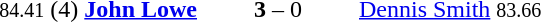<table style="text-align:center">
<tr>
<th width=223></th>
<th width=100></th>
<th width=223></th>
</tr>
<tr>
<td align=right><small>84.41</small> (4) <strong><a href='#'>John Lowe</a></strong> </td>
<td><strong>3</strong> – 0</td>
<td align=left> <a href='#'>Dennis Smith</a> <small>83.66</small></td>
</tr>
</table>
